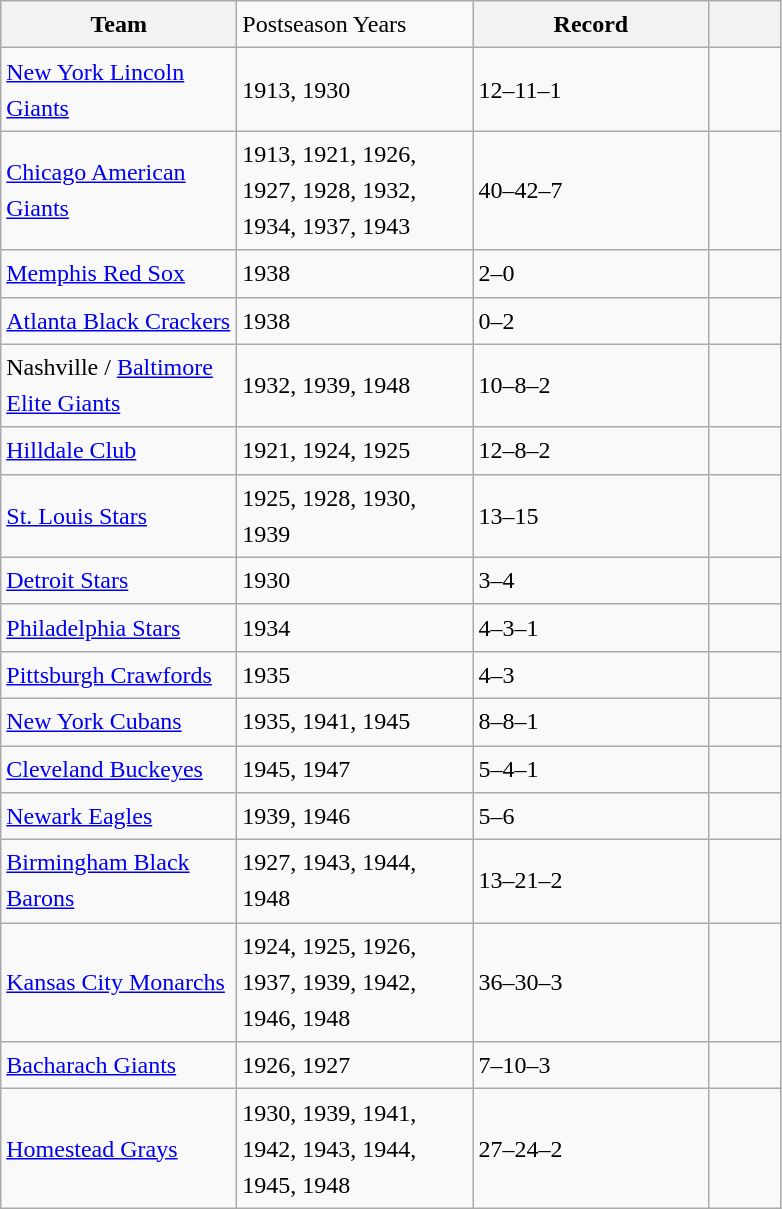<table class="wikitable sortable" style="font-size:1.00em; line-height:1.5em;">
<tr>
<th width="150">Team</th>
<td width="150">Postseason Years</td>
<th width="150">Record</th>
<th width="40"></th>
</tr>
<tr>
<td><a href='#'>New York Lincoln Giants</a></td>
<td>1913, 1930</td>
<td>12–11–1</td>
<td></td>
</tr>
<tr>
<td><a href='#'>Chicago American Giants</a></td>
<td>1913, 1921, 1926, 1927, 1928, 1932, 1934, 1937, 1943</td>
<td>40–42–7</td>
<td></td>
</tr>
<tr>
<td><a href='#'>Memphis Red Sox</a></td>
<td>1938</td>
<td>2–0</td>
<td></td>
</tr>
<tr>
<td><a href='#'>Atlanta Black Crackers</a></td>
<td>1938</td>
<td>0–2</td>
<td></td>
</tr>
<tr>
<td>Nashville / <a href='#'>Baltimore Elite Giants</a></td>
<td>1932, 1939, 1948</td>
<td>10–8–2</td>
<td></td>
</tr>
<tr>
<td><a href='#'>Hilldale Club</a></td>
<td>1921, 1924, 1925</td>
<td>12–8–2</td>
<td></td>
</tr>
<tr>
<td><a href='#'>St. Louis Stars</a></td>
<td>1925, 1928, 1930, 1939</td>
<td>13–15</td>
<td></td>
</tr>
<tr>
<td><a href='#'>Detroit Stars</a></td>
<td>1930</td>
<td>3–4</td>
<td></td>
</tr>
<tr>
<td><a href='#'>Philadelphia Stars</a></td>
<td>1934</td>
<td>4–3–1</td>
<td></td>
</tr>
<tr>
<td><a href='#'>Pittsburgh Crawfords</a></td>
<td>1935</td>
<td>4–3</td>
<td></td>
</tr>
<tr>
<td><a href='#'>New York Cubans</a></td>
<td>1935, 1941, 1945</td>
<td>8–8–1</td>
<td></td>
</tr>
<tr>
<td><a href='#'>Cleveland Buckeyes</a></td>
<td>1945, 1947</td>
<td>5–4–1</td>
<td></td>
</tr>
<tr>
<td><a href='#'>Newark Eagles</a></td>
<td>1939, 1946</td>
<td>5–6</td>
<td></td>
</tr>
<tr>
<td><a href='#'>Birmingham Black Barons</a></td>
<td>1927, 1943, 1944, 1948</td>
<td>13–21–2</td>
<td></td>
</tr>
<tr>
<td><a href='#'>Kansas City Monarchs</a></td>
<td>1924, 1925, 1926, 1937, 1939, 1942, 1946, 1948</td>
<td>36–30–3</td>
<td></td>
</tr>
<tr>
<td><a href='#'>Bacharach Giants</a></td>
<td>1926, 1927</td>
<td>7–10–3</td>
<td></td>
</tr>
<tr>
<td><a href='#'>Homestead Grays</a></td>
<td>1930, 1939, 1941, 1942, 1943, 1944, 1945, 1948</td>
<td>27–24–2</td>
<td></td>
</tr>
</table>
